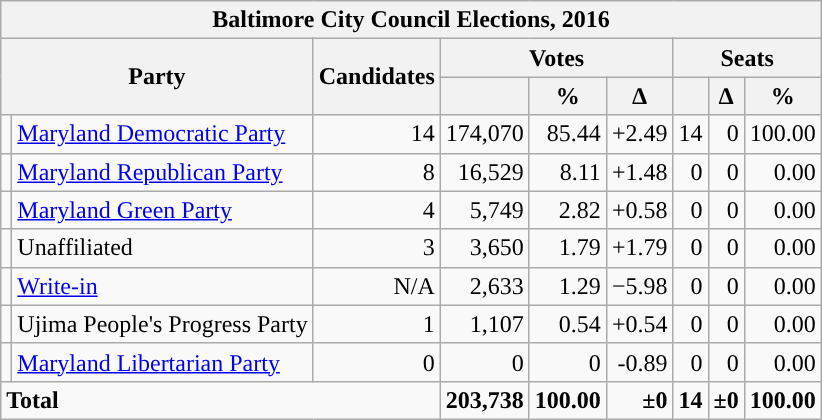<table class="wikitable">
<tr>
<th colspan=10>Baltimore City Council Elections, 2016</th>
</tr>
<tr>
<th rowspan="2" colspan="2">Party</th>
<th rowspan="2">Candidates</th>
<th colspan="3">Votes</th>
<th colspan="3">Seats</th>
</tr>
<tr>
<th></th>
<th>%</th>
<th>∆</th>
<th></th>
<th>∆</th>
<th>%</th>
</tr>
<tr>
<td style="background-color:"></td>
<td><a href='#'>Maryland Democratic Party</a></td>
<td align="right">14</td>
<td align="right">174,070</td>
<td align="right">85.44</td>
<td align="right">+2.49</td>
<td align="right">14</td>
<td align="right">0</td>
<td align="right">100.00</td>
</tr>
<tr>
<td style="background-color:"></td>
<td><a href='#'>Maryland Republican Party</a></td>
<td align="right">8</td>
<td align="right">16,529</td>
<td align="right">8.11</td>
<td align="right">+1.48</td>
<td align="right">0</td>
<td align="right">0</td>
<td align="right">0.00</td>
</tr>
<tr>
<td style="background-color:"></td>
<td><a href='#'>Maryland Green Party</a></td>
<td align="right">4</td>
<td align="right">5,749</td>
<td align="right">2.82</td>
<td align="right">+0.58</td>
<td align="right">0</td>
<td align="right">0</td>
<td align="right">0.00</td>
</tr>
<tr>
<td style="background-color:"></td>
<td>Unaffiliated</td>
<td align="right">3</td>
<td align="right">3,650</td>
<td align="right">1.79</td>
<td align="right">+1.79</td>
<td align="right">0</td>
<td align="right">0</td>
<td align="right">0.00</td>
</tr>
<tr>
<td style="background-color:"></td>
<td><a href='#'>Write-in</a></td>
<td align="right">N/A</td>
<td align="right">2,633</td>
<td align="right">1.29</td>
<td align="right">−5.98</td>
<td align="right">0</td>
<td align="right">0</td>
<td align="right">0.00</td>
</tr>
<tr>
<td style="background-color:"></td>
<td>Ujima People's Progress Party</td>
<td align="right">1</td>
<td align="right">1,107</td>
<td align="right">0.54</td>
<td align="right">+0.54</td>
<td align="right">0</td>
<td align="right">0</td>
<td align="right">0.00</td>
</tr>
<tr>
<td style="background-color:"></td>
<td><a href='#'>Maryland Libertarian Party</a></td>
<td align="right">0</td>
<td align="right">0</td>
<td align="right">0</td>
<td align="right">-0.89</td>
<td align="right">0</td>
<td align="right">0</td>
<td align="right">0.00</td>
</tr>
<tr>
<td colspan="3" align="left"><strong>Total</strong></td>
<td align="right"><strong>203,738</strong></td>
<td align="right"><strong>100.00</strong></td>
<td align="right"><strong>±0</strong></td>
<td align="right"><strong>14</strong></td>
<td align="right"><strong>±0</strong></td>
<td align="right"><strong>100.00</strong></td>
</tr>
</table>
